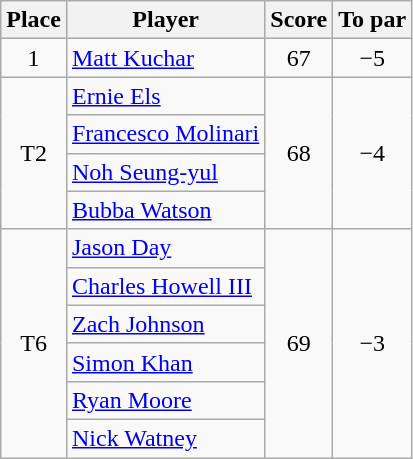<table class="wikitable">
<tr>
<th>Place</th>
<th>Player</th>
<th>Score</th>
<th>To par</th>
</tr>
<tr>
<td align="center">1</td>
<td> <a href='#'>Matt Kuchar</a></td>
<td align="center">67</td>
<td align="center">−5</td>
</tr>
<tr>
<td rowspan="4" align="center">T2</td>
<td> <a href='#'>Ernie Els</a></td>
<td rowspan="4" align="center">68</td>
<td rowspan="4" align="center">−4</td>
</tr>
<tr>
<td> <a href='#'>Francesco Molinari</a></td>
</tr>
<tr>
<td> <a href='#'>Noh Seung-yul</a></td>
</tr>
<tr>
<td> <a href='#'>Bubba Watson</a></td>
</tr>
<tr>
<td rowspan="6" align="center">T6</td>
<td> <a href='#'>Jason Day</a></td>
<td rowspan="6" align="center">69</td>
<td rowspan="6" align="center">−3</td>
</tr>
<tr>
<td> <a href='#'>Charles Howell III</a></td>
</tr>
<tr>
<td> <a href='#'>Zach Johnson</a></td>
</tr>
<tr>
<td> <a href='#'>Simon Khan</a></td>
</tr>
<tr>
<td> <a href='#'>Ryan Moore</a></td>
</tr>
<tr>
<td> <a href='#'>Nick Watney</a></td>
</tr>
</table>
